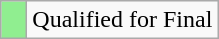<table class="wikitable">
<tr>
<td width=10px bgcolor=#90EE90></td>
<td>Qualified for Final</td>
</tr>
</table>
